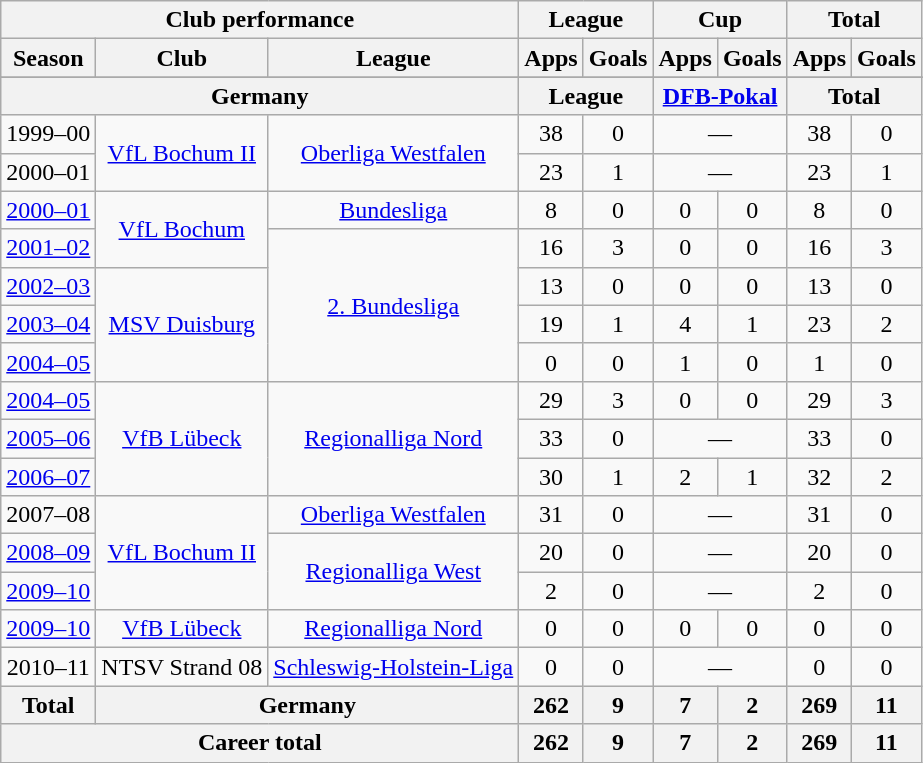<table class="wikitable" style="text-align:center">
<tr>
<th colspan=3>Club performance</th>
<th colspan=2>League</th>
<th colspan=2>Cup</th>
<th colspan=2>Total</th>
</tr>
<tr>
<th>Season</th>
<th>Club</th>
<th>League</th>
<th>Apps</th>
<th>Goals</th>
<th>Apps</th>
<th>Goals</th>
<th>Apps</th>
<th>Goals</th>
</tr>
<tr>
</tr>
<tr>
<th colspan=3>Germany</th>
<th colspan=2>League</th>
<th colspan=2><a href='#'>DFB-Pokal</a></th>
<th colspan=2>Total</th>
</tr>
<tr>
<td>1999–00</td>
<td rowspan="2"><a href='#'>VfL Bochum II</a></td>
<td rowspan="2"><a href='#'>Oberliga Westfalen</a></td>
<td>38</td>
<td>0</td>
<td colspan="2">—</td>
<td>38</td>
<td>0</td>
</tr>
<tr>
<td>2000–01</td>
<td>23</td>
<td>1</td>
<td colspan="2">—</td>
<td>23</td>
<td>1</td>
</tr>
<tr>
<td><a href='#'>2000–01</a></td>
<td rowspan="2"><a href='#'>VfL Bochum</a></td>
<td><a href='#'>Bundesliga</a></td>
<td>8</td>
<td>0</td>
<td>0</td>
<td>0</td>
<td>8</td>
<td>0</td>
</tr>
<tr>
<td><a href='#'>2001–02</a></td>
<td rowspan="4"><a href='#'>2. Bundesliga</a></td>
<td>16</td>
<td>3</td>
<td>0</td>
<td>0</td>
<td>16</td>
<td>3</td>
</tr>
<tr>
<td><a href='#'>2002–03</a></td>
<td rowspan="3"><a href='#'>MSV Duisburg</a></td>
<td>13</td>
<td>0</td>
<td>0</td>
<td>0</td>
<td>13</td>
<td>0</td>
</tr>
<tr>
<td><a href='#'>2003–04</a></td>
<td>19</td>
<td>1</td>
<td>4</td>
<td>1</td>
<td>23</td>
<td>2</td>
</tr>
<tr>
<td><a href='#'>2004–05</a></td>
<td>0</td>
<td>0</td>
<td>1</td>
<td>0</td>
<td>1</td>
<td>0</td>
</tr>
<tr>
<td><a href='#'>2004–05</a></td>
<td rowspan="3"><a href='#'>VfB Lübeck</a></td>
<td rowspan="3"><a href='#'>Regionalliga Nord</a></td>
<td>29</td>
<td>3</td>
<td>0</td>
<td>0</td>
<td>29</td>
<td>3</td>
</tr>
<tr>
<td><a href='#'>2005–06</a></td>
<td>33</td>
<td>0</td>
<td colspan="2">—</td>
<td>33</td>
<td>0</td>
</tr>
<tr>
<td><a href='#'>2006–07</a></td>
<td>30</td>
<td>1</td>
<td>2</td>
<td>1</td>
<td>32</td>
<td>2</td>
</tr>
<tr>
<td>2007–08</td>
<td rowspan="3"><a href='#'>VfL Bochum II</a></td>
<td><a href='#'>Oberliga Westfalen</a></td>
<td>31</td>
<td>0</td>
<td colspan="2">—</td>
<td>31</td>
<td>0</td>
</tr>
<tr>
<td><a href='#'>2008–09</a></td>
<td rowspan="2"><a href='#'>Regionalliga West</a></td>
<td>20</td>
<td>0</td>
<td colspan="2">—</td>
<td>20</td>
<td>0</td>
</tr>
<tr>
<td><a href='#'>2009–10</a></td>
<td>2</td>
<td>0</td>
<td colspan="2">—</td>
<td>2</td>
<td>0</td>
</tr>
<tr>
<td><a href='#'>2009–10</a></td>
<td><a href='#'>VfB Lübeck</a></td>
<td><a href='#'>Regionalliga Nord</a></td>
<td>0</td>
<td>0</td>
<td>0</td>
<td>0</td>
<td>0</td>
<td>0</td>
</tr>
<tr>
<td>2010–11</td>
<td>NTSV Strand 08</td>
<td><a href='#'>Schleswig-Holstein-Liga</a></td>
<td>0</td>
<td>0</td>
<td colspan="2">—</td>
<td>0</td>
<td>0</td>
</tr>
<tr>
<th rowspan=1>Total</th>
<th colspan=2>Germany</th>
<th>262</th>
<th>9</th>
<th>7</th>
<th>2</th>
<th>269</th>
<th>11</th>
</tr>
<tr>
<th colspan=3>Career total</th>
<th>262</th>
<th>9</th>
<th>7</th>
<th>2</th>
<th>269</th>
<th>11</th>
</tr>
</table>
